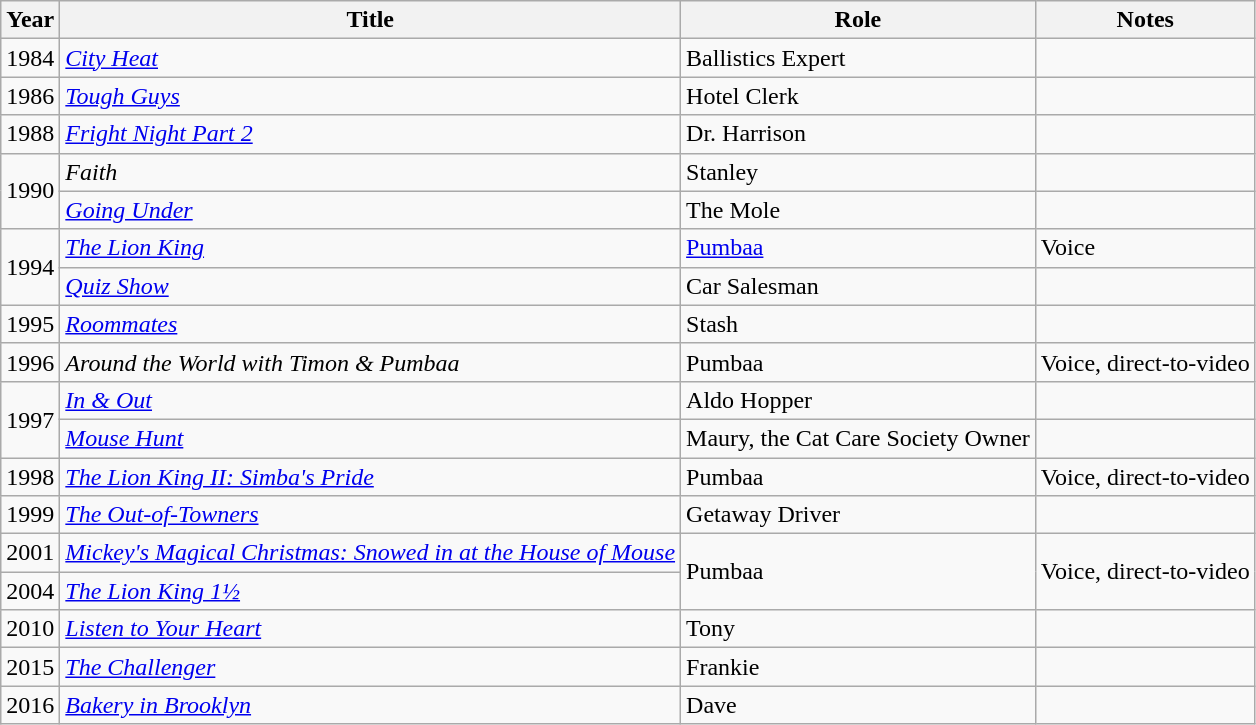<table class="wikitable">
<tr>
<th>Year</th>
<th>Title</th>
<th>Role</th>
<th>Notes</th>
</tr>
<tr>
<td>1984</td>
<td><em><a href='#'>City Heat</a></em></td>
<td>Ballistics Expert</td>
<td></td>
</tr>
<tr>
<td>1986</td>
<td><em><a href='#'>Tough Guys</a></em></td>
<td>Hotel Clerk</td>
<td></td>
</tr>
<tr>
<td>1988</td>
<td><em><a href='#'>Fright Night Part 2</a></em></td>
<td>Dr. Harrison</td>
<td></td>
</tr>
<tr>
<td rowspan="2">1990</td>
<td><em>Faith</em></td>
<td>Stanley</td>
<td></td>
</tr>
<tr>
<td><em><a href='#'>Going Under</a></em></td>
<td>The Mole</td>
<td></td>
</tr>
<tr>
<td rowspan="2">1994</td>
<td><em><a href='#'>The Lion King</a></em></td>
<td><a href='#'>Pumbaa</a></td>
<td>Voice</td>
</tr>
<tr>
<td><em><a href='#'>Quiz Show</a></em></td>
<td>Car Salesman</td>
<td></td>
</tr>
<tr>
<td>1995</td>
<td><em><a href='#'>Roommates</a></em></td>
<td>Stash</td>
<td></td>
</tr>
<tr>
<td>1996</td>
<td><em>Around the World with Timon & Pumbaa</em></td>
<td>Pumbaa</td>
<td>Voice, direct-to-video</td>
</tr>
<tr>
<td rowspan="2">1997</td>
<td><em><a href='#'>In & Out</a></em></td>
<td>Aldo Hopper</td>
<td></td>
</tr>
<tr>
<td><em><a href='#'>Mouse Hunt</a></em></td>
<td>Maury, the Cat Care Society Owner</td>
<td></td>
</tr>
<tr>
<td>1998</td>
<td><em><a href='#'>The Lion King II: Simba's Pride</a></em></td>
<td>Pumbaa</td>
<td>Voice, direct-to-video</td>
</tr>
<tr>
<td>1999</td>
<td><em><a href='#'>The Out-of-Towners</a></em></td>
<td>Getaway Driver</td>
<td></td>
</tr>
<tr>
<td>2001</td>
<td><em><a href='#'>Mickey's Magical Christmas: Snowed in at the House of Mouse</a></em></td>
<td rowspan="2">Pumbaa</td>
<td rowspan="2">Voice, direct-to-video</td>
</tr>
<tr>
<td>2004</td>
<td><em><a href='#'>The Lion King 1½</a></em></td>
</tr>
<tr>
<td>2010</td>
<td><em><a href='#'>Listen to Your Heart</a></em></td>
<td>Tony</td>
<td></td>
</tr>
<tr>
<td>2015</td>
<td><em><a href='#'>The Challenger</a></em></td>
<td>Frankie</td>
<td></td>
</tr>
<tr>
<td>2016</td>
<td><em><a href='#'>Bakery in Brooklyn</a></em></td>
<td>Dave</td>
<td></td>
</tr>
</table>
